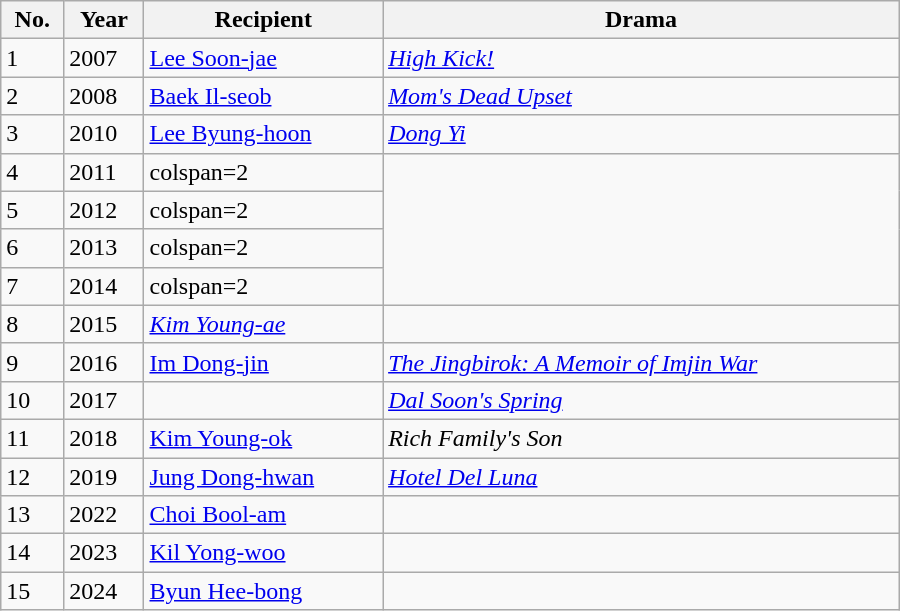<table class="wikitable" style="width:600px">
<tr>
<th>No.</th>
<th>Year</th>
<th>Recipient</th>
<th>Drama</th>
</tr>
<tr>
<td>1</td>
<td>2007</td>
<td><a href='#'>Lee Soon-jae</a></td>
<td><em><a href='#'>High Kick!</a></em></td>
</tr>
<tr>
<td>2</td>
<td>2008</td>
<td><a href='#'>Baek Il-seob</a></td>
<td><em><a href='#'>Mom's Dead Upset</a></em></td>
</tr>
<tr>
<td>3</td>
<td>2010</td>
<td><a href='#'>Lee Byung-hoon</a></td>
<td><em><a href='#'>Dong Yi</a></em></td>
</tr>
<tr>
<td>4</td>
<td>2011</td>
<td>colspan=2 </td>
</tr>
<tr>
<td>5</td>
<td>2012</td>
<td>colspan=2 </td>
</tr>
<tr>
<td>6</td>
<td>2013</td>
<td>colspan=2 </td>
</tr>
<tr>
<td>7</td>
<td>2014</td>
<td>colspan=2 </td>
</tr>
<tr>
<td>8</td>
<td>2015</td>
<td><em><a href='#'>Kim Young-ae</a></em></td>
<td></td>
</tr>
<tr>
<td>9</td>
<td>2016</td>
<td><a href='#'>Im Dong-jin</a></td>
<td><em><a href='#'>The Jingbirok: A Memoir of Imjin War</a></em></td>
</tr>
<tr>
<td>10</td>
<td>2017</td>
<td></td>
<td><em><a href='#'>Dal Soon's Spring</a></em></td>
</tr>
<tr>
<td>11</td>
<td>2018</td>
<td><a href='#'>Kim Young-ok</a></td>
<td><em>Rich Family's Son</em></td>
</tr>
<tr>
<td>12</td>
<td>2019</td>
<td><a href='#'>Jung Dong-hwan</a></td>
<td><em><a href='#'>Hotel Del Luna</a></em></td>
</tr>
<tr>
<td>13</td>
<td>2022</td>
<td><a href='#'>Choi Bool-am</a></td>
<td></td>
</tr>
<tr>
<td>14</td>
<td>2023</td>
<td><a href='#'>Kil Yong-woo</a></td>
<td></td>
</tr>
<tr>
<td>15</td>
<td>2024</td>
<td><a href='#'>Byun Hee-bong</a></td>
<td></td>
</tr>
</table>
